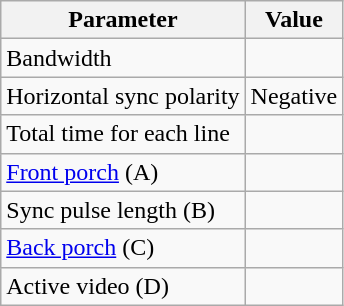<table class="wikitable">
<tr>
<th>Parameter</th>
<th>Value</th>
</tr>
<tr>
<td>Bandwidth</td>
<td></td>
</tr>
<tr>
<td>Horizontal sync polarity</td>
<td>Negative</td>
</tr>
<tr>
<td>Total time for each line</td>
<td></td>
</tr>
<tr>
<td><a href='#'>Front porch</a> (A)</td>
<td></td>
</tr>
<tr>
<td>Sync pulse length (B)</td>
<td></td>
</tr>
<tr>
<td><a href='#'>Back porch</a> (C)</td>
<td></td>
</tr>
<tr>
<td>Active video (D)</td>
<td></td>
</tr>
</table>
